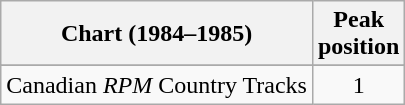<table class="wikitable sortable">
<tr>
<th align="left">Chart (1984–1985)</th>
<th align="center">Peak<br>position</th>
</tr>
<tr>
</tr>
<tr>
<td align="left">Canadian <em>RPM</em> Country Tracks</td>
<td align="center">1</td>
</tr>
</table>
